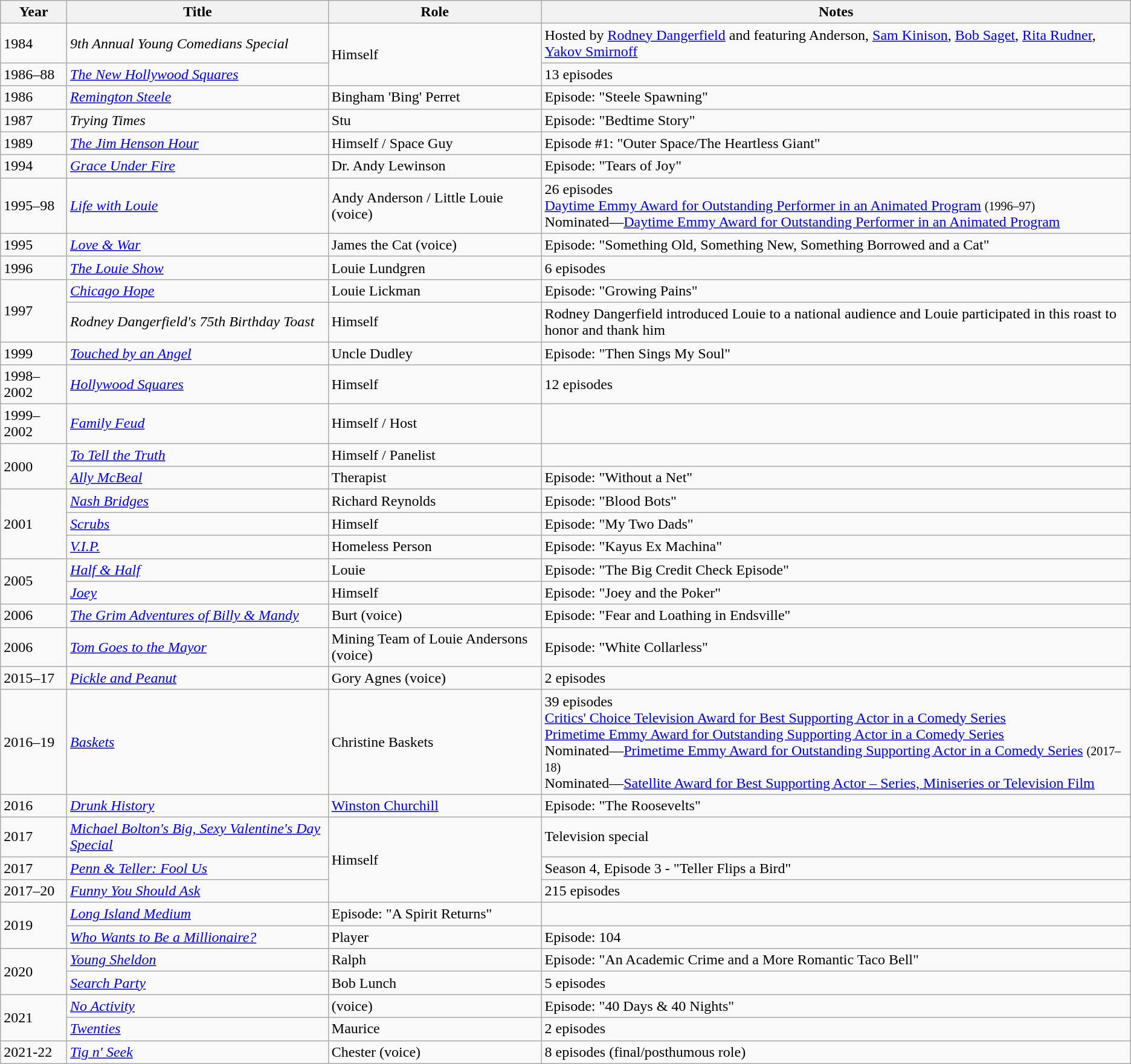<table class="wikitable sortable">
<tr>
<th>Year</th>
<th>Title</th>
<th>Role</th>
<th>Notes</th>
</tr>
<tr>
<td>1984</td>
<td><em>9th Annual Young Comedians Special</em></td>
<td rowspan="2">Himself</td>
<td>Hosted by <a href='#'>Rodney Dangerfield</a> and featuring Anderson, <a href='#'>Sam Kinison</a>, <a href='#'>Bob Saget</a>, <a href='#'>Rita Rudner</a>, <a href='#'>Yakov Smirnoff</a></td>
</tr>
<tr>
<td>1986–88</td>
<td><em><a href='#'>The New Hollywood Squares</a></em></td>
<td>13 episodes</td>
</tr>
<tr>
<td>1986</td>
<td><em><a href='#'>Remington Steele</a></em></td>
<td>Bingham 'Bing' Perret</td>
<td>Episode: "Steele Spawning"</td>
</tr>
<tr>
<td>1987</td>
<td><em>Trying Times</em></td>
<td>Stu</td>
<td>Episode: "Bedtime Story"</td>
</tr>
<tr>
<td>1989</td>
<td><em><a href='#'>The Jim Henson Hour</a></em></td>
<td>Himself / Space Guy</td>
<td>Episode #1: "Outer Space/The Heartless Giant"</td>
</tr>
<tr>
<td>1994</td>
<td><em><a href='#'>Grace Under Fire</a></em></td>
<td>Dr. Andy Lewinson</td>
<td>Episode: "Tears of Joy"</td>
</tr>
<tr>
<td>1995–98</td>
<td><em><a href='#'>Life with Louie</a></em></td>
<td>Andy Anderson / Little Louie (voice)</td>
<td>26 episodes<br><a href='#'>Daytime Emmy Award for Outstanding Performer in an Animated Program</a> <small>(1996–97)</small><br>Nominated—<a href='#'>Daytime Emmy Award for Outstanding Performer in an Animated Program</a></td>
</tr>
<tr>
<td>1995</td>
<td><em><a href='#'>Love & War</a></em></td>
<td>James the Cat (voice)</td>
<td>Episode: "Something Old, Something New, Something Borrowed and a Cat"</td>
</tr>
<tr>
<td>1996</td>
<td><em><a href='#'>The Louie Show</a></em></td>
<td>Louie Lundgren</td>
<td>6 episodes</td>
</tr>
<tr>
<td rowspan="2">1997</td>
<td><em><a href='#'>Chicago Hope</a></em></td>
<td>Louie Lickman</td>
<td>Episode: "Growing Pains"</td>
</tr>
<tr>
<td><em>Rodney Dangerfield's 75th Birthday Toast</em></td>
<td>Himself</td>
<td>Rodney Dangerfield introduced Louie to a national audience and Louie participated in this roast to honor and thank him</td>
</tr>
<tr>
<td>1999</td>
<td><em><a href='#'>Touched by an Angel</a></em></td>
<td>Uncle Dudley</td>
<td>Episode: "Then Sings My Soul"</td>
</tr>
<tr>
<td>1998–2002</td>
<td><em><a href='#'>Hollywood Squares</a></em></td>
<td>Himself</td>
<td>12 episodes</td>
</tr>
<tr>
<td>1999–2002</td>
<td><em><a href='#'>Family Feud</a></em></td>
<td>Himself / Host</td>
<td></td>
</tr>
<tr>
<td rowspan="2">2000</td>
<td><em><a href='#'>To Tell the Truth</a></em></td>
<td>Himself / Panelist</td>
<td></td>
</tr>
<tr>
<td><em><a href='#'>Ally McBeal</a></em></td>
<td>Therapist</td>
<td>Episode: "Without a Net"</td>
</tr>
<tr>
<td rowspan="3">2001</td>
<td><em><a href='#'>Nash Bridges</a></em></td>
<td>Richard Reynolds</td>
<td>Episode: "Blood Bots"</td>
</tr>
<tr>
<td><em><a href='#'>Scrubs</a></em></td>
<td>Himself</td>
<td>Episode: "My Two Dads"</td>
</tr>
<tr>
<td><em><a href='#'>V.I.P.</a></em></td>
<td>Homeless Person</td>
<td>Episode: "Kayus Ex Machina"</td>
</tr>
<tr>
<td rowspan="2">2005</td>
<td><em><a href='#'>Half & Half</a></em></td>
<td>Louie</td>
<td>Episode: "The Big Credit Check Episode"</td>
</tr>
<tr>
<td><em><a href='#'>Joey</a></em></td>
<td>Himself</td>
<td>Episode: "Joey and the Poker"</td>
</tr>
<tr>
<td>2006</td>
<td><em><a href='#'>The Grim Adventures of Billy & Mandy</a></em></td>
<td>Burt (voice)</td>
<td>Episode: "Fear and Loathing in Endsville"</td>
</tr>
<tr>
<td>2006</td>
<td><em><a href='#'>Tom Goes to the Mayor</a></em></td>
<td>Mining Team of Louie Andersons (voice)</td>
<td>Episode: "White Collarless"</td>
</tr>
<tr>
<td>2015–17</td>
<td><em><a href='#'>Pickle and Peanut</a></em></td>
<td>Gory Agnes (voice)</td>
<td>2 episodes</td>
</tr>
<tr>
<td>2016–19</td>
<td><em><a href='#'>Baskets</a></em></td>
<td>Christine Baskets</td>
<td>39 episodes<br><a href='#'>Critics' Choice Television Award for Best Supporting Actor in a Comedy Series</a><br><a href='#'>Primetime Emmy Award for Outstanding Supporting Actor in a Comedy Series</a><br>Nominated—<a href='#'>Primetime Emmy Award for Outstanding Supporting Actor in a Comedy Series</a> <small>(2017–18)</small><br>Nominated—<a href='#'>Satellite Award for Best Supporting Actor – Series, Miniseries or Television Film</a></td>
</tr>
<tr>
<td>2016</td>
<td><em><a href='#'>Drunk History</a></em></td>
<td><a href='#'>Winston Churchill</a></td>
<td>Episode: "The Roosevelts"</td>
</tr>
<tr>
<td>2017</td>
<td><em><a href='#'>Michael Bolton's Big, Sexy Valentine's Day Special</a></em></td>
<td rowspan="3">Himself</td>
<td>Television special</td>
</tr>
<tr>
<td>2017</td>
<td><em><a href='#'>Penn & Teller: Fool Us</a></em></td>
<td>Season 4, Episode 3 - "Teller Flips a Bird"</td>
</tr>
<tr>
<td>2017–20</td>
<td><em><a href='#'>Funny You Should Ask</a></em></td>
<td>215 episodes</td>
</tr>
<tr>
<td rowspan="2">2019</td>
<td><em><a href='#'>Long Island Medium</a></em></td>
<td>Episode: "A Spirit Returns"</td>
</tr>
<tr>
<td><em><a href='#'>Who Wants to Be a Millionaire?</a></em></td>
<td>Player</td>
<td>Episode: 104</td>
</tr>
<tr>
<td rowspan="2">2020</td>
<td><em><a href='#'>Young Sheldon</a></em></td>
<td>Ralph</td>
<td>Episode: "An Academic Crime and a More Romantic Taco Bell"</td>
</tr>
<tr>
<td><em><a href='#'>Search Party</a></em></td>
<td>Bob Lunch</td>
<td>5 episodes</td>
</tr>
<tr>
<td rowspan="2">2021</td>
<td><em><a href='#'>No Activity</a></em></td>
<td>(voice)</td>
<td>Episode: "40 Days & 40 Nights"</td>
</tr>
<tr>
<td><em><a href='#'>Twenties</a></em></td>
<td>Maurice</td>
<td>2 episodes</td>
</tr>
<tr>
<td>2021-22</td>
<td><em><a href='#'>Tig n' Seek</a></em></td>
<td>Chester (voice)</td>
<td>8 episodes (final/posthumous role)</td>
</tr>
</table>
